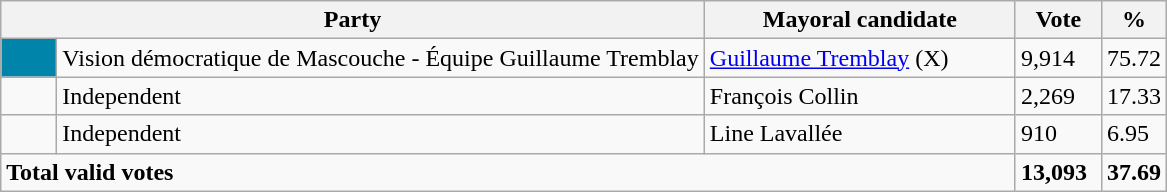<table class="wikitable">
<tr>
<th bgcolor="#DDDDFF" width="230px" colspan="2">Party</th>
<th bgcolor="#DDDDFF" width="200px">Mayoral candidate</th>
<th bgcolor="#DDDDFF" width="50px">Vote</th>
<th bgcolor="#DDDDFF" width="30px">%</th>
</tr>
<tr>
<td bgcolor=#0084AA width="30px"> </td>
<td>Vision démocratique de Mascouche - Équipe Guillaume Tremblay</td>
<td><a href='#'>Guillaume Tremblay</a> (X)</td>
<td>9,914</td>
<td>75.72</td>
</tr>
<tr>
<td> </td>
<td>Independent</td>
<td>François Collin</td>
<td>2,269</td>
<td>17.33</td>
</tr>
<tr>
<td> </td>
<td>Independent</td>
<td>Line Lavallée</td>
<td>910</td>
<td>6.95</td>
</tr>
<tr>
<td colspan="3"><strong>Total valid votes</strong></td>
<td><strong>13,093</strong></td>
<td><strong>37.69</strong></td>
</tr>
</table>
